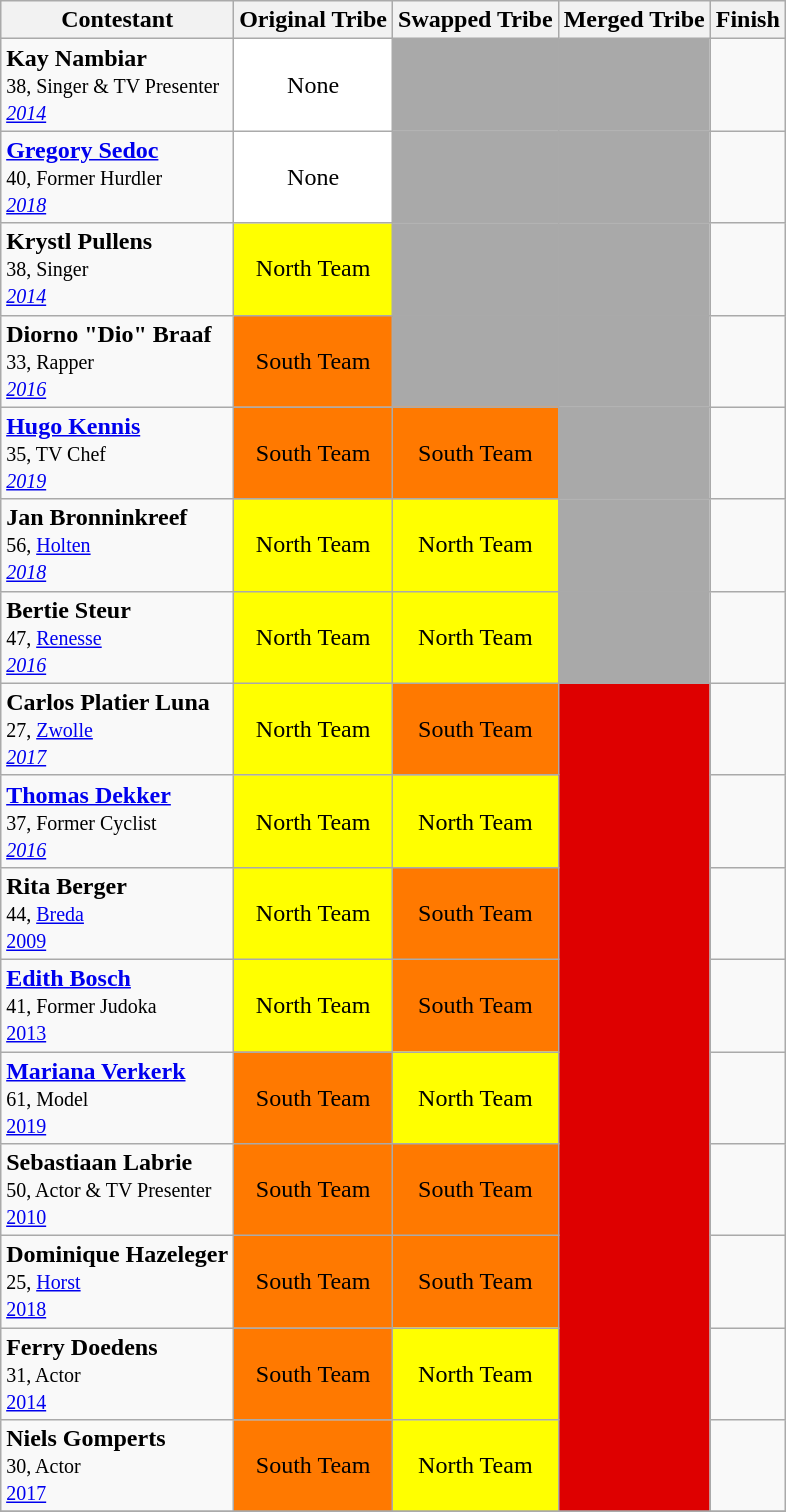<table class="wikitable sortable" style="margin:auto; text-align:center">
<tr>
<th>Contestant</th>
<th>Original Tribe</th>
<th>Swapped Tribe</th>
<th>Merged Tribe</th>
<th>Finish</th>
</tr>
<tr>
<td style="text-align: left;"><strong>Kay Nambiar</strong><br><small>38, Singer & TV Presenter<br><em><a href='#'>2014</a></em></small></td>
<td bgcolor="white">None</td>
<td bgcolor="darkgrey"></td>
<td bgcolor="darkgrey"></td>
<td></td>
</tr>
<tr>
<td style="text-align: left;"><strong><a href='#'>Gregory Sedoc</a></strong><br><small>40, Former Hurdler<br><em><a href='#'>2018</a></em></small></td>
<td bgcolor="white">None</td>
<td bgcolor="darkgrey"></td>
<td bgcolor="darkgrey"></td>
<td></td>
</tr>
<tr>
<td style="text-align: left;"><strong>Krystl Pullens</strong><br><small>38, Singer<br><em><a href='#'>2014</a></em></small></td>
<td bgcolor="yellow">North Team</td>
<td bgcolor="darkgrey"></td>
<td bgcolor="darkgrey"></td>
<td></td>
</tr>
<tr>
<td style="text-align: left;"><strong>Diorno "Dio" Braaf</strong><br><small>33, Rapper<br><em><a href='#'>2016</a></em></small></td>
<td bgcolor="FF7900">South Team</td>
<td bgcolor="darkgrey"></td>
<td bgcolor="darkgrey"></td>
<td></td>
</tr>
<tr>
<td style="text-align: left;"><strong><a href='#'>Hugo Kennis</a></strong><br><small>35, TV Chef<br><em><a href='#'>2019</a></em></small></td>
<td bgcolor="FF7900">South Team</td>
<td bgcolor="FF7900">South Team</td>
<td bgcolor="darkgrey"></td>
<td></td>
</tr>
<tr>
<td style="text-align: left;"><strong>Jan Bronninkreef</strong><br><small>56, <a href='#'>Holten</a><br><em><a href='#'>2018</a></em></small></td>
<td bgcolor="yellow">North Team</td>
<td bgcolor="yellow">North Team</td>
<td bgcolor="darkgrey"></td>
<td></td>
</tr>
<tr>
<td style="text-align: left;"><strong>Bertie Steur</strong><br><small>47, <a href='#'>Renesse</a><br><em><a href='#'>2016</a></em></small></td>
<td bgcolor="yellow">North Team</td>
<td bgcolor="yellow">North Team</td>
<td bgcolor="darkgrey"></td>
<td></td>
</tr>
<tr>
<td style="text-align: left;"><strong>Carlos Platier Luna</strong><br><small>27, <a href='#'>Zwolle</a><br><em><a href='#'>2017</a></em></small></td>
<td bgcolor="yellow">North Team</td>
<td bgcolor="FF7900">South Team</td>
<td rowspan="9" bgcolor="#de0000"></td>
<td></td>
</tr>
<tr>
<td style="text-align: left;"><strong><a href='#'>Thomas Dekker</a></strong><br><small>37, Former Cyclist<br><em><a href='#'>2016</a></small></td>
<td bgcolor="yellow">North Team</td>
<td bgcolor="yellow">North Team</td>
<td></td>
</tr>
<tr>
<td style="text-align: left;"><strong>Rita Berger</strong><br><small>44, <a href='#'>Breda</a><br></em><a href='#'>2009</a><em></small></td>
<td bgcolor="yellow">North Team</td>
<td bgcolor="FF7900">South Team</td>
<td></td>
</tr>
<tr>
<td style="text-align: left;"><strong><a href='#'>Edith Bosch</a></strong><br><small>41, Former Judoka<br></em><a href='#'>2013</a><em></small></td>
<td bgcolor="yellow">North Team</td>
<td bgcolor="FF7900">South Team</td>
<td></td>
</tr>
<tr>
<td style="text-align: left;"><strong><a href='#'>Mariana Verkerk</a></strong><br><small>61, Model<br></em><a href='#'>2019</a><em></small></td>
<td bgcolor="FF7900">South Team</td>
<td bgcolor="yellow">North Team</td>
<td></td>
</tr>
<tr>
<td style="text-align: left;"><strong>Sebastiaan Labrie</strong><br><small>50, Actor & TV Presenter<br></em><a href='#'>2010</a><em></small></td>
<td bgcolor="FF7900">South Team</td>
<td bgcolor="FF7900">South Team</td>
<td></td>
</tr>
<tr>
<td style="text-align: left;"><strong>Dominique Hazeleger</strong><br><small>25, <a href='#'>Horst</a><br></em><a href='#'>2018</a><em></small></td>
<td bgcolor="FF7900">South Team</td>
<td bgcolor="FF7900">South Team</td>
<td></td>
</tr>
<tr>
<td style="text-align: left;"><strong>Ferry Doedens</strong><br><small>31, Actor<br></em><a href='#'>2014</a><em></small></td>
<td bgcolor="FF7900">South Team</td>
<td bgcolor="yellow">North Team</td>
<td></td>
</tr>
<tr>
<td style="text-align: left;"><strong>Niels Gomperts</strong><br><small>30, Actor<br></em><a href='#'>2017</a><em></small></td>
<td bgcolor="FF7900">South Team</td>
<td bgcolor="yellow">North Team</td>
<td></td>
</tr>
<tr>
</tr>
</table>
